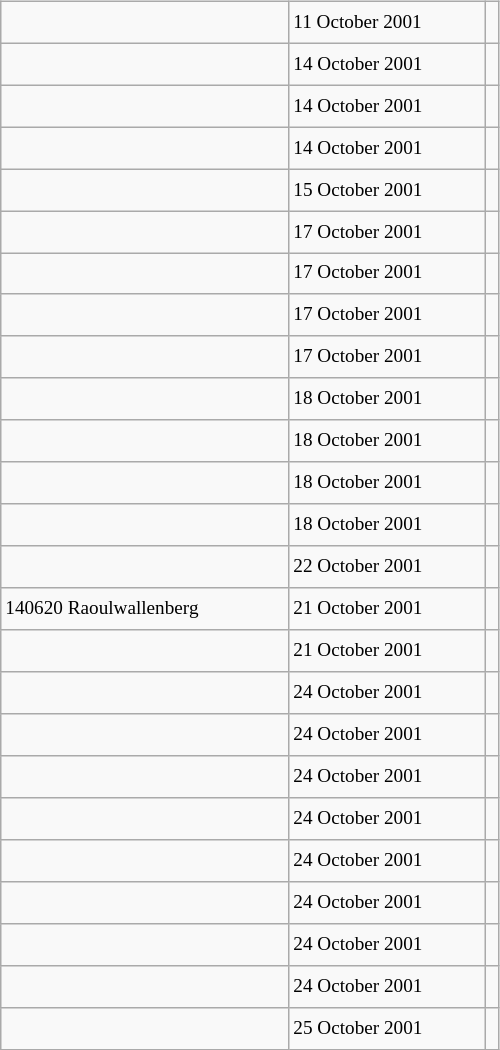<table class="wikitable" style="font-size: 80%; float: left; width: 26em; margin-right: 1em; height: 700px">
<tr>
<td></td>
<td>11 October 2001</td>
<td></td>
</tr>
<tr>
<td></td>
<td>14 October 2001</td>
<td></td>
</tr>
<tr>
<td></td>
<td>14 October 2001</td>
<td></td>
</tr>
<tr>
<td></td>
<td>14 October 2001</td>
<td></td>
</tr>
<tr>
<td></td>
<td>15 October 2001</td>
<td></td>
</tr>
<tr>
<td></td>
<td>17 October 2001</td>
<td></td>
</tr>
<tr>
<td></td>
<td>17 October 2001</td>
<td></td>
</tr>
<tr>
<td></td>
<td>17 October 2001</td>
<td></td>
</tr>
<tr>
<td></td>
<td>17 October 2001</td>
<td></td>
</tr>
<tr>
<td></td>
<td>18 October 2001</td>
<td></td>
</tr>
<tr>
<td></td>
<td>18 October 2001</td>
<td></td>
</tr>
<tr>
<td></td>
<td>18 October 2001</td>
<td></td>
</tr>
<tr>
<td></td>
<td>18 October 2001</td>
<td></td>
</tr>
<tr>
<td></td>
<td>22 October 2001</td>
<td></td>
</tr>
<tr>
<td>140620 Raoulwallenberg</td>
<td>21 October 2001</td>
<td></td>
</tr>
<tr>
<td></td>
<td>21 October 2001</td>
<td></td>
</tr>
<tr>
<td></td>
<td>24 October 2001</td>
<td></td>
</tr>
<tr>
<td></td>
<td>24 October 2001</td>
<td></td>
</tr>
<tr>
<td></td>
<td>24 October 2001</td>
<td></td>
</tr>
<tr>
<td></td>
<td>24 October 2001</td>
<td></td>
</tr>
<tr>
<td></td>
<td>24 October 2001</td>
<td></td>
</tr>
<tr>
<td></td>
<td>24 October 2001</td>
<td></td>
</tr>
<tr>
<td></td>
<td>24 October 2001</td>
<td></td>
</tr>
<tr>
<td></td>
<td>24 October 2001</td>
<td></td>
</tr>
<tr>
<td></td>
<td>25 October 2001</td>
<td></td>
</tr>
</table>
